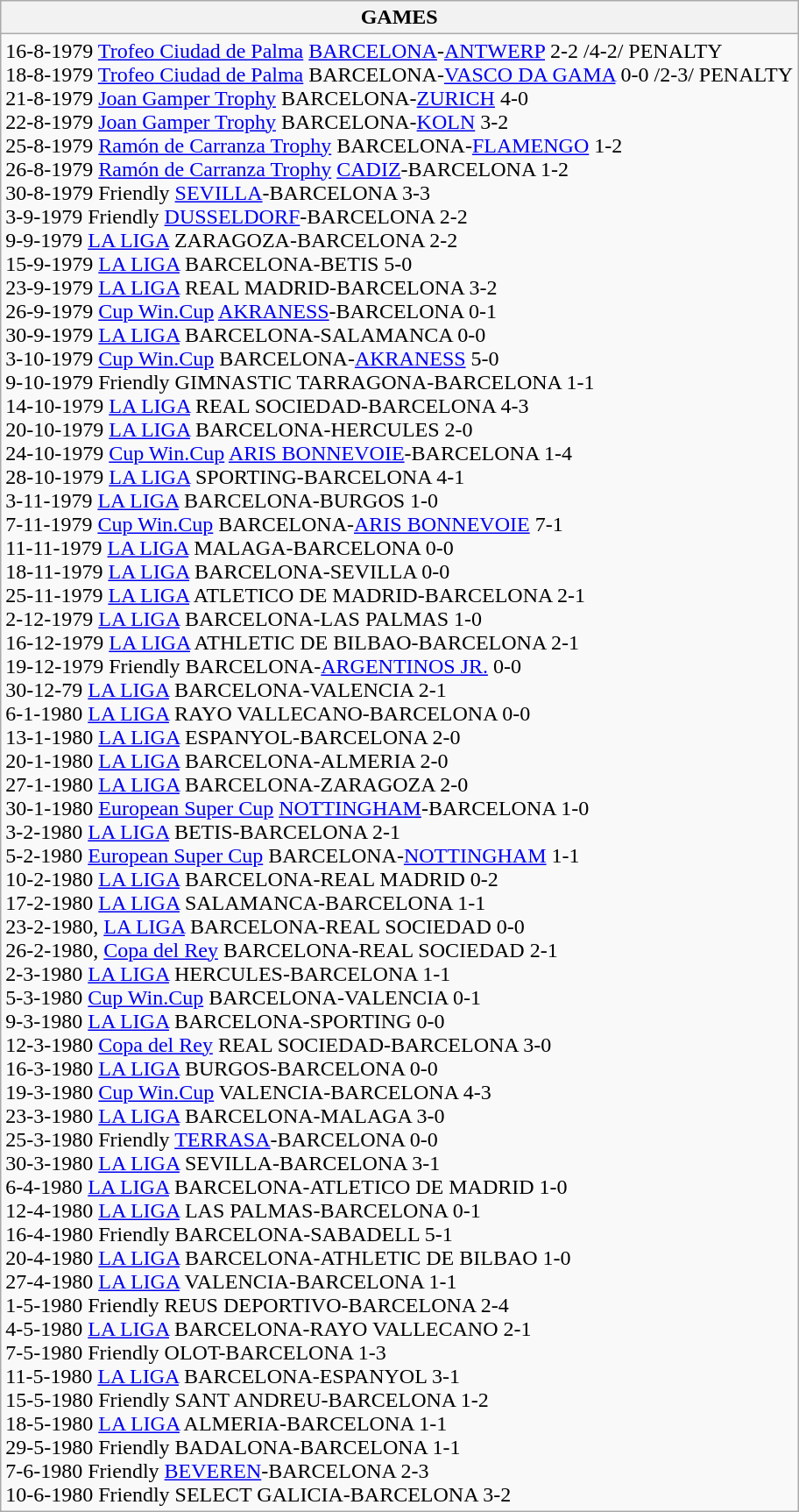<table class="wikitable collapsed">
<tr>
<th>GAMES </th>
</tr>
<tr>
<td>16-8-1979 <a href='#'>Trofeo Ciudad de Palma</a> <a href='#'>BARCELONA</a>-<a href='#'>ANTWERP</a> 2-2 /4-2/ PENALTY<br>18-8-1979 <a href='#'>Trofeo Ciudad de Palma</a> BARCELONA-<a href='#'>VASCO DA GAMA</a> 0-0 /2-3/ PENALTY<br>21-8-1979 <a href='#'>Joan Gamper Trophy</a> BARCELONA-<a href='#'>ZURICH</a> 4-0<br>22-8-1979 <a href='#'>Joan Gamper Trophy</a> BARCELONA-<a href='#'>KOLN</a> 3-2<br>25-8-1979 <a href='#'>Ramón de Carranza Trophy</a> BARCELONA-<a href='#'>FLAMENGO</a> 1-2<br>26-8-1979 <a href='#'>Ramón de Carranza Trophy</a> <a href='#'>CADIZ</a>-BARCELONA 1-2<br>30-8-1979 Friendly <a href='#'>SEVILLA</a>-BARCELONA 3-3<br>3-9-1979  Friendly <a href='#'>DUSSELDORF</a>-BARCELONA 2-2<br>9-9-1979 <a href='#'>LA LIGA</a> ZARAGOZA-BARCELONA 2-2<br>15-9-1979 <a href='#'>LA LIGA</a> BARCELONA-BETIS 5-0<br>23-9-1979 <a href='#'>LA LIGA</a> REAL MADRID-BARCELONA 3-2<br>26-9-1979 <a href='#'>Cup Win.Cup</a> <a href='#'>AKRANESS</a>-BARCELONA 0-1<br>30-9-1979 <a href='#'>LA LIGA</a> BARCELONA-SALAMANCA 0-0<br>3-10-1979 <a href='#'>Cup Win.Cup</a> BARCELONA-<a href='#'>AKRANESS</a> 5-0<br>9-10-1979 Friendly GIMNASTIC TARRAGONA-BARCELONA 1-1<br>14-10-1979 <a href='#'>LA LIGA</a> REAL SOCIEDAD-BARCELONA 4-3<br>20-10-1979 <a href='#'>LA LIGA</a> BARCELONA-HERCULES 2-0<br>24-10-1979 <a href='#'>Cup Win.Cup</a> <a href='#'>ARIS BONNEVOIE</a>-BARCELONA 1-4<br>28-10-1979 <a href='#'>LA LIGA</a> SPORTING-BARCELONA 4-1<br>3-11-1979 <a href='#'>LA LIGA</a> BARCELONA-BURGOS 1-0<br>7-11-1979 <a href='#'>Cup Win.Cup</a> BARCELONA-<a href='#'>ARIS BONNEVOIE</a> 7-1<br>11-11-1979 <a href='#'>LA LIGA</a> MALAGA-BARCELONA 0-0<br>18-11-1979 <a href='#'>LA LIGA</a> BARCELONA-SEVILLA 0-0<br>25-11-1979 <a href='#'>LA LIGA</a> ATLETICO DE MADRID-BARCELONA 2-1<br>2-12-1979 <a href='#'>LA LIGA</a> BARCELONA-LAS PALMAS 1-0<br>16-12-1979 <a href='#'>LA LIGA</a> ATHLETIC DE BILBAO-BARCELONA 2-1<br>19-12-1979 Friendly BARCELONA-<a href='#'>ARGENTINOS JR.</a> 0-0<br>30-12-79 <a href='#'>LA LIGA</a> BARCELONA-VALENCIA 2-1<br>6-1-1980 <a href='#'>LA LIGA</a> RAYO VALLECANO-BARCELONA 0-0<br>13-1-1980 <a href='#'>LA LIGA</a> ESPANYOL-BARCELONA 2-0<br>20-1-1980  <a href='#'>LA LIGA</a> BARCELONA-ALMERIA 2-0<br>27-1-1980  <a href='#'>LA LIGA</a> BARCELONA-ZARAGOZA 2-0<br>30-1-1980  <a href='#'>European Super Cup</a> <a href='#'>NOTTINGHAM</a>-BARCELONA 1-0<br>3-2-1980  <a href='#'>LA LIGA</a> BETIS-BARCELONA 2-1<br>5-2-1980 <a href='#'>European Super Cup</a> BARCELONA-<a href='#'>NOTTINGHAM</a> 1-1<br>10-2-1980 <a href='#'>LA LIGA</a> BARCELONA-REAL MADRID 0-2<br>17-2-1980  <a href='#'>LA LIGA</a> SALAMANCA-BARCELONA 1-1<br>23-2-1980, <a href='#'>LA LIGA</a> BARCELONA-REAL SOCIEDAD 0-0<br>26-2-1980, <a href='#'>Copa del Rey</a>  BARCELONA-REAL SOCIEDAD 2-1<br>2-3-1980 <a href='#'>LA LIGA</a> HERCULES-BARCELONA 1-1<br>5-3-1980 <a href='#'>Cup Win.Cup</a> BARCELONA-VALENCIA 0-1<br>9-3-1980 <a href='#'>LA LIGA</a> BARCELONA-SPORTING 0-0<br>12-3-1980 <a href='#'>Copa del Rey</a> REAL SOCIEDAD-BARCELONA 3-0<br>16-3-1980 <a href='#'>LA LIGA</a> BURGOS-BARCELONA 0-0<br>19-3-1980 <a href='#'>Cup Win.Cup</a> VALENCIA-BARCELONA 4-3<br>23-3-1980 <a href='#'>LA LIGA</a> BARCELONA-MALAGA 3-0<br>25-3-1980 Friendly <a href='#'>TERRASA</a>-BARCELONA 0-0<br>30-3-1980 <a href='#'>LA LIGA</a> SEVILLA-BARCELONA 3-1<br>6-4-1980 <a href='#'>LA LIGA</a> BARCELONA-ATLETICO DE MADRID 1-0<br>12-4-1980 <a href='#'>LA LIGA</a> LAS PALMAS-BARCELONA 0-1<br>16-4-1980 Friendly BARCELONA-SABADELL 5-1<br>20-4-1980 <a href='#'>LA LIGA</a> BARCELONA-ATHLETIC DE BILBAO 1-0<br>27-4-1980  <a href='#'>LA LIGA</a> VALENCIA-BARCELONA 1-1<br>1-5-1980  Friendly  REUS DEPORTIVO-BARCELONA 2-4<br>4-5-1980  <a href='#'>LA LIGA</a> BARCELONA-RAYO VALLECANO 2-1<br>7-5-1980  Friendly  OLOT-BARCELONA 1-3<br>11-5-1980 <a href='#'>LA LIGA</a> BARCELONA-ESPANYOL 3-1<br>15-5-1980 Friendly SANT ANDREU-BARCELONA 1-2<br>18-5-1980 <a href='#'>LA LIGA</a> ALMERIA-BARCELONA 1-1<br>29-5-1980 Friendly BADALONA-BARCELONA 1-1<br>7-6-1980  Friendly <a href='#'>BEVEREN</a>-BARCELONA 2-3<br>10-6-1980 Friendly SELECT GALICIA-BARCELONA 3-2</td>
</tr>
</table>
